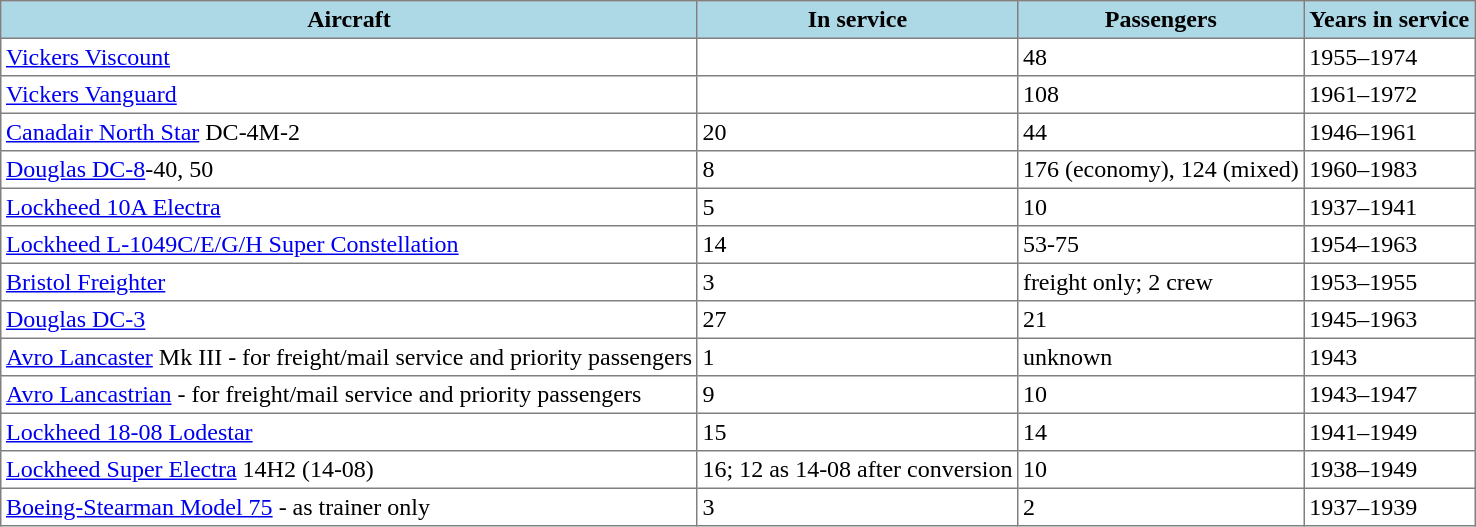<table class="toccolours" border="1" cellpadding="3" style="border-collapse:collapse">
<tr bgcolor=#ADD8E6>
<th><span>Aircraft</span></th>
<th><span>In service</span></th>
<th><span>Passengers</span></th>
<th><span>Years in service</span></th>
</tr>
<tr>
<td><a href='#'>Vickers Viscount</a></td>
<td></td>
<td>48</td>
<td>1955–1974</td>
</tr>
<tr>
<td><a href='#'>Vickers Vanguard</a></td>
<td></td>
<td>108</td>
<td>1961–1972</td>
</tr>
<tr>
<td><a href='#'>Canadair North Star</a> DC-4M-2</td>
<td>20</td>
<td>44</td>
<td>1946–1961</td>
</tr>
<tr>
<td><a href='#'>Douglas DC-8</a>-40, 50</td>
<td>8</td>
<td>176 (economy), 124 (mixed)</td>
<td>1960–1983</td>
</tr>
<tr>
<td><a href='#'>Lockheed 10A Electra</a></td>
<td>5</td>
<td>10</td>
<td>1937–1941</td>
</tr>
<tr>
<td><a href='#'>Lockheed L-1049C/E/G/H Super Constellation</a></td>
<td>14</td>
<td>53-75</td>
<td>1954–1963</td>
</tr>
<tr>
<td><a href='#'>Bristol Freighter</a></td>
<td>3</td>
<td>freight only; 2 crew</td>
<td>1953–1955</td>
</tr>
<tr>
<td><a href='#'>Douglas DC-3</a></td>
<td>27</td>
<td>21</td>
<td>1945–1963</td>
</tr>
<tr>
<td><a href='#'>Avro Lancaster</a> Mk III - for freight/mail service and priority passengers</td>
<td>1</td>
<td>unknown</td>
<td>1943</td>
</tr>
<tr>
<td><a href='#'>Avro Lancastrian</a> - for freight/mail service and priority passengers</td>
<td>9</td>
<td>10</td>
<td>1943–1947</td>
</tr>
<tr>
<td><a href='#'>Lockheed 18-08 Lodestar</a></td>
<td>15</td>
<td>14</td>
<td>1941–1949</td>
</tr>
<tr>
<td><a href='#'>Lockheed Super Electra</a> 14H2 (14-08)</td>
<td>16; 12 as 14-08 after conversion</td>
<td>10</td>
<td>1938–1949</td>
</tr>
<tr>
<td><a href='#'>Boeing-Stearman Model 75</a> - as trainer only</td>
<td>3</td>
<td>2</td>
<td>1937–1939</td>
</tr>
</table>
